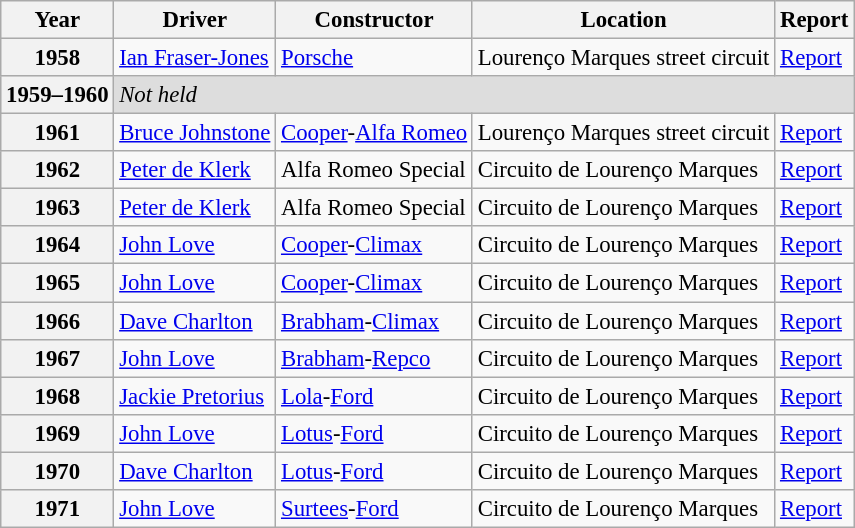<table class="wikitable" style="font-size: 95%;">
<tr>
<th>Year</th>
<th>Driver</th>
<th>Constructor</th>
<th>Location</th>
<th>Report</th>
</tr>
<tr>
<th>1958</th>
<td> <a href='#'>Ian Fraser-Jones</a></td>
<td><a href='#'>Porsche</a></td>
<td>Lourenço Marques street circuit</td>
<td><a href='#'>Report</a></td>
</tr>
<tr style="background:#ddd;">
<th>1959–1960</th>
<td COLSPAN=4><em>Not held</em></td>
</tr>
<tr>
<th>1961</th>
<td> <a href='#'>Bruce Johnstone</a></td>
<td><a href='#'>Cooper</a>-<a href='#'>Alfa Romeo</a></td>
<td>Lourenço Marques street circuit</td>
<td><a href='#'>Report</a></td>
</tr>
<tr>
<th>1962</th>
<td> <a href='#'>Peter de Klerk</a></td>
<td>Alfa Romeo Special</td>
<td>Circuito de Lourenço Marques</td>
<td><a href='#'>Report</a></td>
</tr>
<tr>
<th>1963</th>
<td> <a href='#'>Peter de Klerk</a></td>
<td>Alfa Romeo Special</td>
<td>Circuito de Lourenço Marques</td>
<td><a href='#'>Report</a></td>
</tr>
<tr>
<th>1964</th>
<td> <a href='#'>John Love</a></td>
<td><a href='#'>Cooper</a>-<a href='#'>Climax</a></td>
<td>Circuito de Lourenço Marques</td>
<td><a href='#'>Report</a></td>
</tr>
<tr>
<th>1965</th>
<td> <a href='#'>John Love</a></td>
<td><a href='#'>Cooper</a>-<a href='#'>Climax</a></td>
<td>Circuito de Lourenço Marques</td>
<td><a href='#'>Report</a></td>
</tr>
<tr>
<th>1966</th>
<td> <a href='#'>Dave Charlton</a></td>
<td><a href='#'>Brabham</a>-<a href='#'>Climax</a></td>
<td>Circuito de Lourenço Marques</td>
<td><a href='#'>Report</a></td>
</tr>
<tr>
<th>1967</th>
<td> <a href='#'>John Love</a></td>
<td><a href='#'>Brabham</a>-<a href='#'>Repco</a></td>
<td>Circuito de Lourenço Marques</td>
<td><a href='#'>Report</a></td>
</tr>
<tr>
<th>1968</th>
<td> <a href='#'>Jackie Pretorius</a></td>
<td><a href='#'>Lola</a>-<a href='#'>Ford</a></td>
<td>Circuito de Lourenço Marques</td>
<td><a href='#'>Report</a></td>
</tr>
<tr>
<th>1969</th>
<td> <a href='#'>John Love</a></td>
<td><a href='#'>Lotus</a>-<a href='#'>Ford</a></td>
<td>Circuito de Lourenço Marques</td>
<td><a href='#'>Report</a></td>
</tr>
<tr>
<th>1970</th>
<td> <a href='#'>Dave Charlton</a></td>
<td><a href='#'>Lotus</a>-<a href='#'>Ford</a></td>
<td>Circuito de Lourenço Marques</td>
<td><a href='#'>Report</a></td>
</tr>
<tr>
<th>1971</th>
<td> <a href='#'>John Love</a></td>
<td><a href='#'>Surtees</a>-<a href='#'>Ford</a></td>
<td>Circuito de Lourenço Marques</td>
<td><a href='#'>Report</a></td>
</tr>
</table>
